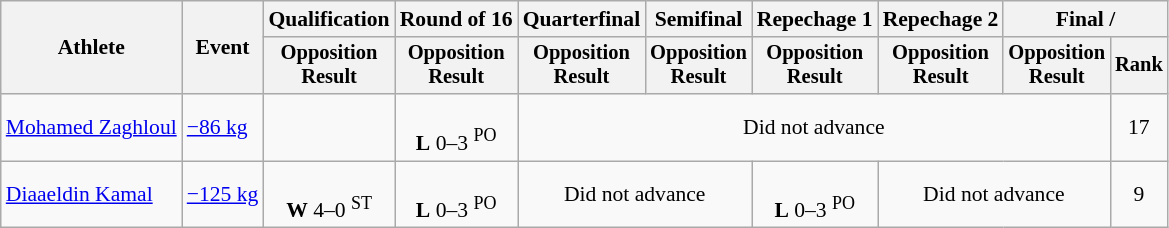<table class="wikitable" style="font-size:90%">
<tr>
<th rowspan=2>Athlete</th>
<th rowspan=2>Event</th>
<th>Qualification</th>
<th>Round of 16</th>
<th>Quarterfinal</th>
<th>Semifinal</th>
<th>Repechage 1</th>
<th>Repechage 2</th>
<th colspan=2>Final / </th>
</tr>
<tr style="font-size: 95%">
<th>Opposition<br>Result</th>
<th>Opposition<br>Result</th>
<th>Opposition<br>Result</th>
<th>Opposition<br>Result</th>
<th>Opposition<br>Result</th>
<th>Opposition<br>Result</th>
<th>Opposition<br>Result</th>
<th>Rank</th>
</tr>
<tr align=center>
<td align=left><a href='#'>Mohamed Zaghloul</a></td>
<td align=left><a href='#'>−86 kg</a></td>
<td></td>
<td><br><strong>L</strong> 0–3 <sup>PO</sup></td>
<td colspan=5>Did not advance</td>
<td>17</td>
</tr>
<tr align=center>
<td align=left><a href='#'>Diaaeldin Kamal</a></td>
<td align=left><a href='#'>−125 kg</a></td>
<td><br><strong>W</strong> 4–0 <sup>ST</sup></td>
<td><br><strong>L</strong> 0–3 <sup>PO</sup></td>
<td colspan=2>Did not advance</td>
<td><br><strong>L</strong> 0–3 <sup>PO</sup></td>
<td colspan=2>Did not advance</td>
<td>9</td>
</tr>
</table>
